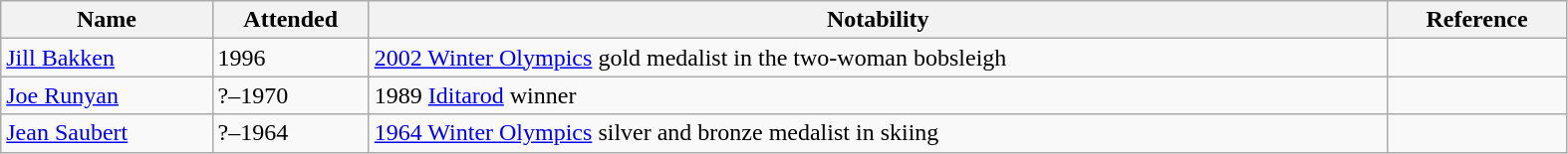<table class="wikitable sortable" style="width:83%">
<tr>
<th width="*">Name</th>
<th width="10%">Attended</th>
<th width="65%">Notability</th>
<th width="*">Reference</th>
</tr>
<tr valign="top">
<td><a href='#'>Jill Bakken</a></td>
<td>1996</td>
<td><a href='#'>2002 Winter Olympics</a> gold medalist in the two-woman bobsleigh</td>
<td></td>
</tr>
<tr valign="top">
<td><a href='#'>Joe Runyan</a></td>
<td>?–1970</td>
<td>1989 <a href='#'>Iditarod</a> winner</td>
<td></td>
</tr>
<tr valign="top">
<td><a href='#'>Jean Saubert</a></td>
<td>?–1964</td>
<td><a href='#'>1964 Winter Olympics</a> silver and bronze medalist in skiing</td>
<td></td>
</tr>
</table>
